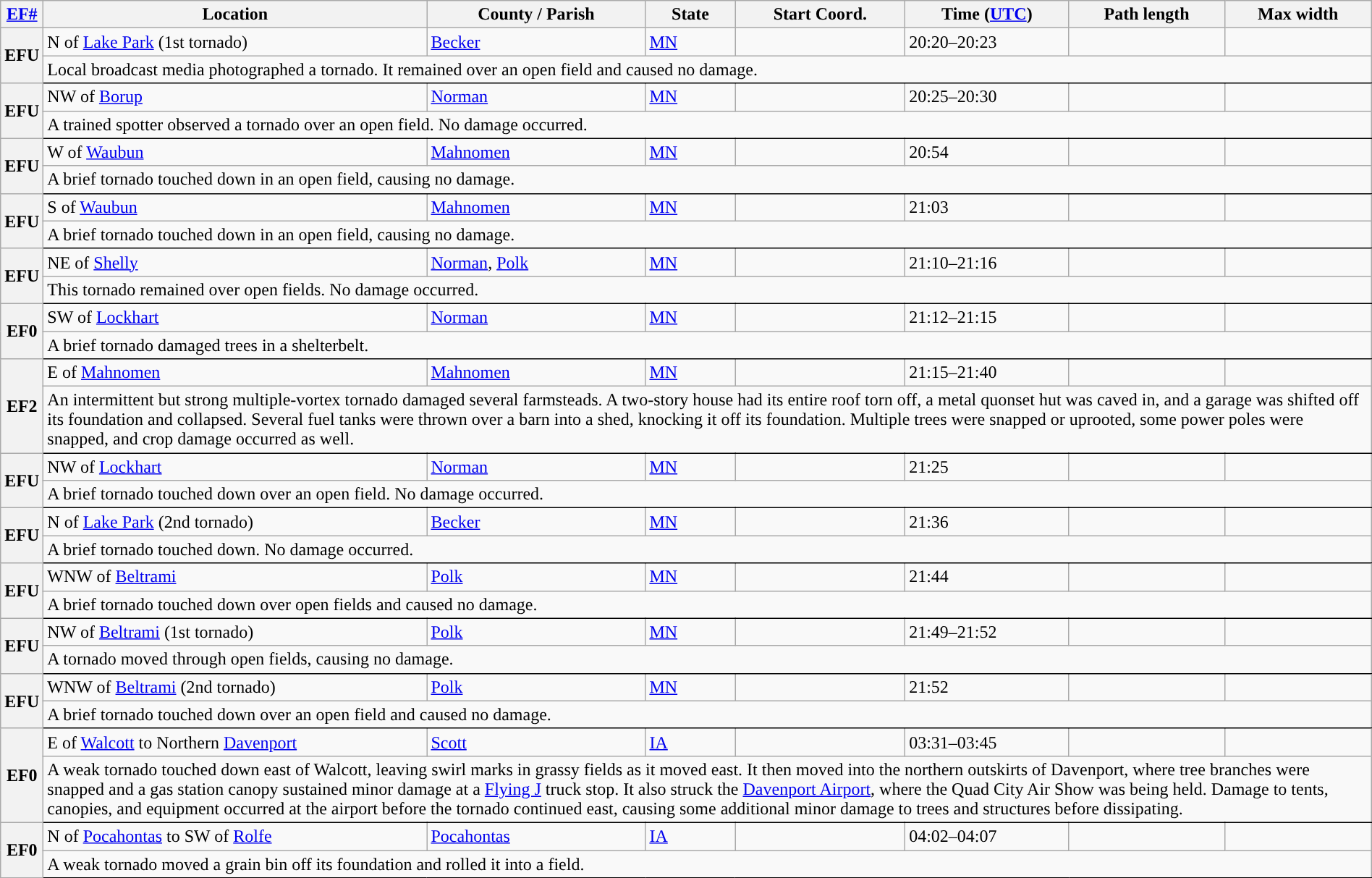<table class="wikitable sortable" style="width:100%;">
<tr>
<th scope="col" width="2%" align="center"><a href='#'>EF#</a></th>
<th scope="col" align="center" class="unsortable">Location</th>
<th scope="col" align="center" class="unsortable">County / Parish</th>
<th scope="col" align="center">State</th>
<th scope="col" align="center">Start Coord.</th>
<th scope="col" align="center">Time (<a href='#'>UTC</a>)</th>
<th scope="col" align="center">Path length</th>
<th scope="col" align="center">Max width</th>
</tr>
<tr>
<th scope="row" rowspan="2" style="background-color:#">EFU</th>
<td>N of <a href='#'>Lake Park</a> (1st tornado)</td>
<td><a href='#'>Becker</a></td>
<td><a href='#'>MN</a></td>
<td></td>
<td>20:20–20:23</td>
<td></td>
<td></td>
</tr>
<tr class="expand-child">
<td colspan="7" style=" border-bottom: 1px solid black;">Local broadcast media photographed a tornado. It remained over an open field and caused no damage.</td>
</tr>
<tr>
<th scope="row" rowspan="2" style="background-color:#">EFU</th>
<td>NW of <a href='#'>Borup</a></td>
<td><a href='#'>Norman</a></td>
<td><a href='#'>MN</a></td>
<td></td>
<td>20:25–20:30</td>
<td></td>
<td></td>
</tr>
<tr class="expand-child">
<td colspan="7" style=" border-bottom: 1px solid black;">A trained spotter observed a tornado over an open field. No damage occurred.</td>
</tr>
<tr>
<th scope="row" rowspan="2" style="background-color:#">EFU</th>
<td>W of <a href='#'>Waubun</a></td>
<td><a href='#'>Mahnomen</a></td>
<td><a href='#'>MN</a></td>
<td></td>
<td>20:54</td>
<td></td>
<td></td>
</tr>
<tr class="expand-child">
<td colspan="7" style=" border-bottom: 1px solid black;">A brief tornado touched down in an open field, causing no damage.</td>
</tr>
<tr>
<th scope="row" rowspan="2" style="background-color:#">EFU</th>
<td>S of <a href='#'>Waubun</a></td>
<td><a href='#'>Mahnomen</a></td>
<td><a href='#'>MN</a></td>
<td></td>
<td>21:03</td>
<td></td>
<td></td>
</tr>
<tr class="expand-child">
<td colspan="7" style=" border-bottom: 1px solid black;">A brief tornado touched down in an open field, causing no damage.</td>
</tr>
<tr>
<th scope="row" rowspan="2" style="background-color:#">EFU</th>
<td>NE of <a href='#'>Shelly</a></td>
<td><a href='#'>Norman</a>, <a href='#'>Polk</a></td>
<td><a href='#'>MN</a></td>
<td></td>
<td>21:10–21:16</td>
<td></td>
<td></td>
</tr>
<tr class="expand-child">
<td colspan="7" style=" border-bottom: 1px solid black;">This tornado remained over open fields. No damage occurred.</td>
</tr>
<tr>
<th scope="row" rowspan="2" style="background-color:#">EF0</th>
<td>SW of <a href='#'>Lockhart</a></td>
<td><a href='#'>Norman</a></td>
<td><a href='#'>MN</a></td>
<td></td>
<td>21:12–21:15</td>
<td></td>
<td></td>
</tr>
<tr class="expand-child">
<td colspan="7" style=" border-bottom: 1px solid black;">A brief tornado damaged trees in a shelterbelt.</td>
</tr>
<tr>
<th scope="row" rowspan="2" style="background-color:#">EF2</th>
<td>E of <a href='#'>Mahnomen</a></td>
<td><a href='#'>Mahnomen</a></td>
<td><a href='#'>MN</a></td>
<td></td>
<td>21:15–21:40</td>
<td></td>
<td></td>
</tr>
<tr class="expand-child">
<td colspan="7" style=" border-bottom: 1px solid black;">An intermittent but strong multiple-vortex tornado damaged several farmsteads. A two-story house had its entire roof torn off, a metal quonset hut was caved in, and a garage was shifted off its foundation and collapsed. Several fuel tanks were thrown over a barn into a shed, knocking it off its foundation. Multiple trees were snapped or uprooted, some power poles were snapped, and crop damage occurred as well.</td>
</tr>
<tr>
<th scope="row" rowspan="2" style="background-color:#">EFU</th>
<td>NW of <a href='#'>Lockhart</a></td>
<td><a href='#'>Norman</a></td>
<td><a href='#'>MN</a></td>
<td></td>
<td>21:25</td>
<td></td>
<td></td>
</tr>
<tr class="expand-child">
<td colspan="7" style=" border-bottom: 1px solid black;">A brief tornado touched down over an open field. No damage occurred.</td>
</tr>
<tr>
<th scope="row" rowspan="2" style="background-color:#">EFU</th>
<td>N of <a href='#'>Lake Park</a> (2nd tornado)</td>
<td><a href='#'>Becker</a></td>
<td><a href='#'>MN</a></td>
<td></td>
<td>21:36</td>
<td></td>
<td></td>
</tr>
<tr class="expand-child">
<td colspan="7" style=" border-bottom: 1px solid black;">A brief tornado touched down. No damage occurred.</td>
</tr>
<tr>
<th scope="row" rowspan="2" style="background-color:#">EFU</th>
<td>WNW of <a href='#'>Beltrami</a></td>
<td><a href='#'>Polk</a></td>
<td><a href='#'>MN</a></td>
<td></td>
<td>21:44</td>
<td></td>
<td></td>
</tr>
<tr class="expand-child">
<td colspan="7" style=" border-bottom: 1px solid black;">A brief tornado touched down over open fields and caused no damage.</td>
</tr>
<tr>
<th scope="row" rowspan="2" style="background-color:#">EFU</th>
<td>NW of <a href='#'>Beltrami</a> (1st tornado)</td>
<td><a href='#'>Polk</a></td>
<td><a href='#'>MN</a></td>
<td></td>
<td>21:49–21:52</td>
<td></td>
<td></td>
</tr>
<tr class="expand-child">
<td colspan="7" style=" border-bottom: 1px solid black;">A tornado moved through open fields, causing no damage.</td>
</tr>
<tr>
<th scope="row" rowspan="2" style="background-color:#">EFU</th>
<td>WNW of <a href='#'>Beltrami</a> (2nd tornado)</td>
<td><a href='#'>Polk</a></td>
<td><a href='#'>MN</a></td>
<td></td>
<td>21:52</td>
<td></td>
<td></td>
</tr>
<tr class="expand-child">
<td colspan="7" style=" border-bottom: 1px solid black;">A brief tornado touched down over an open field and caused no damage.</td>
</tr>
<tr>
<th scope="row" rowspan="2" style="background-color:#">EF0</th>
<td>E of <a href='#'>Walcott</a> to Northern <a href='#'>Davenport</a></td>
<td><a href='#'>Scott</a></td>
<td><a href='#'>IA</a></td>
<td></td>
<td>03:31–03:45</td>
<td></td>
<td></td>
</tr>
<tr class="expand-child">
<td colspan="7" style=" border-bottom: 1px solid black;">A weak tornado touched down east of Walcott, leaving swirl marks in grassy fields as it moved east. It then moved into the northern outskirts of Davenport, where tree branches were snapped and a gas station canopy sustained minor damage at a <a href='#'>Flying J</a> truck stop. It also struck the <a href='#'>Davenport Airport</a>, where the Quad City Air Show was being held. Damage to tents, canopies, and equipment occurred at the airport before the tornado continued east, causing some additional minor damage to trees and structures before dissipating.</td>
</tr>
<tr>
<th scope="row" rowspan="2" style="background-color:#">EF0</th>
<td>N of <a href='#'>Pocahontas</a> to SW of <a href='#'>Rolfe</a></td>
<td><a href='#'>Pocahontas</a></td>
<td><a href='#'>IA</a></td>
<td></td>
<td>04:02–04:07</td>
<td></td>
<td></td>
</tr>
<tr class="expand-child">
<td colspan="7" style=" border-bottom: 1px solid black;">A weak tornado moved a grain bin off its foundation and rolled it into a field.</td>
</tr>
</table>
